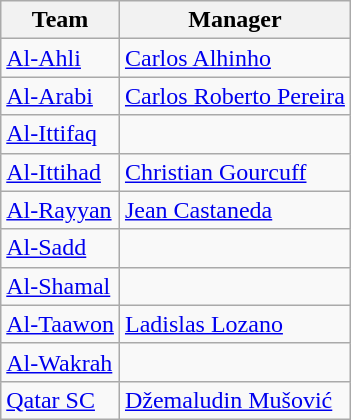<table class="wikitable sortable" style="text-align: left;">
<tr>
<th>Team</th>
<th>Manager</th>
</tr>
<tr>
<td><a href='#'>Al-Ahli</a></td>
<td> <a href='#'>Carlos Alhinho</a></td>
</tr>
<tr>
<td><a href='#'>Al-Arabi</a></td>
<td> <a href='#'>Carlos Roberto Pereira</a></td>
</tr>
<tr>
<td><a href='#'>Al-Ittifaq</a></td>
<td></td>
</tr>
<tr>
<td><a href='#'>Al-Ittihad</a></td>
<td> <a href='#'>Christian Gourcuff</a></td>
</tr>
<tr>
<td><a href='#'>Al-Rayyan</a></td>
<td> <a href='#'>Jean Castaneda</a></td>
</tr>
<tr>
<td><a href='#'>Al-Sadd</a></td>
<td></td>
</tr>
<tr>
<td><a href='#'>Al-Shamal</a></td>
<td></td>
</tr>
<tr>
<td><a href='#'>Al-Taawon</a></td>
<td> <a href='#'>Ladislas Lozano</a></td>
</tr>
<tr>
<td><a href='#'>Al-Wakrah</a></td>
<td></td>
</tr>
<tr>
<td><a href='#'>Qatar SC</a></td>
<td> <a href='#'>Džemaludin Mušović</a></td>
</tr>
</table>
